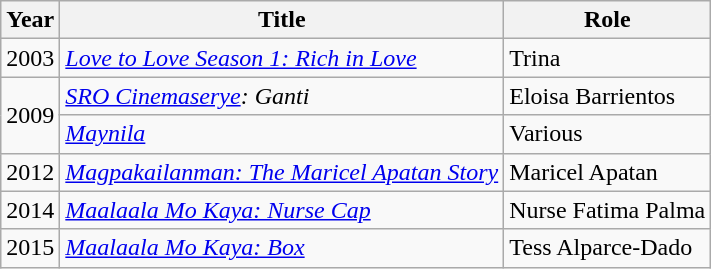<table class="wikitable sortable">
<tr>
<th>Year</th>
<th>Title</th>
<th>Role</th>
</tr>
<tr>
<td>2003</td>
<td><em><a href='#'>Love to Love Season 1: Rich in Love</a></em></td>
<td>Trina</td>
</tr>
<tr>
<td rowspan="2">2009</td>
<td><em><a href='#'>SRO Cinemaserye</a>: Ganti</em></td>
<td>Eloisa Barrientos</td>
</tr>
<tr>
<td><em><a href='#'>Maynila</a></em></td>
<td>Various</td>
</tr>
<tr>
<td>2012</td>
<td><em><a href='#'>Magpakailanman: The Maricel Apatan Story</a></em></td>
<td>Maricel Apatan</td>
</tr>
<tr>
<td>2014</td>
<td><em><a href='#'>Maalaala Mo Kaya: Nurse Cap</a></em></td>
<td>Nurse Fatima Palma</td>
</tr>
<tr>
<td>2015</td>
<td><em><a href='#'>Maalaala Mo Kaya: Box</a></em></td>
<td>Tess Alparce-Dado</td>
</tr>
</table>
